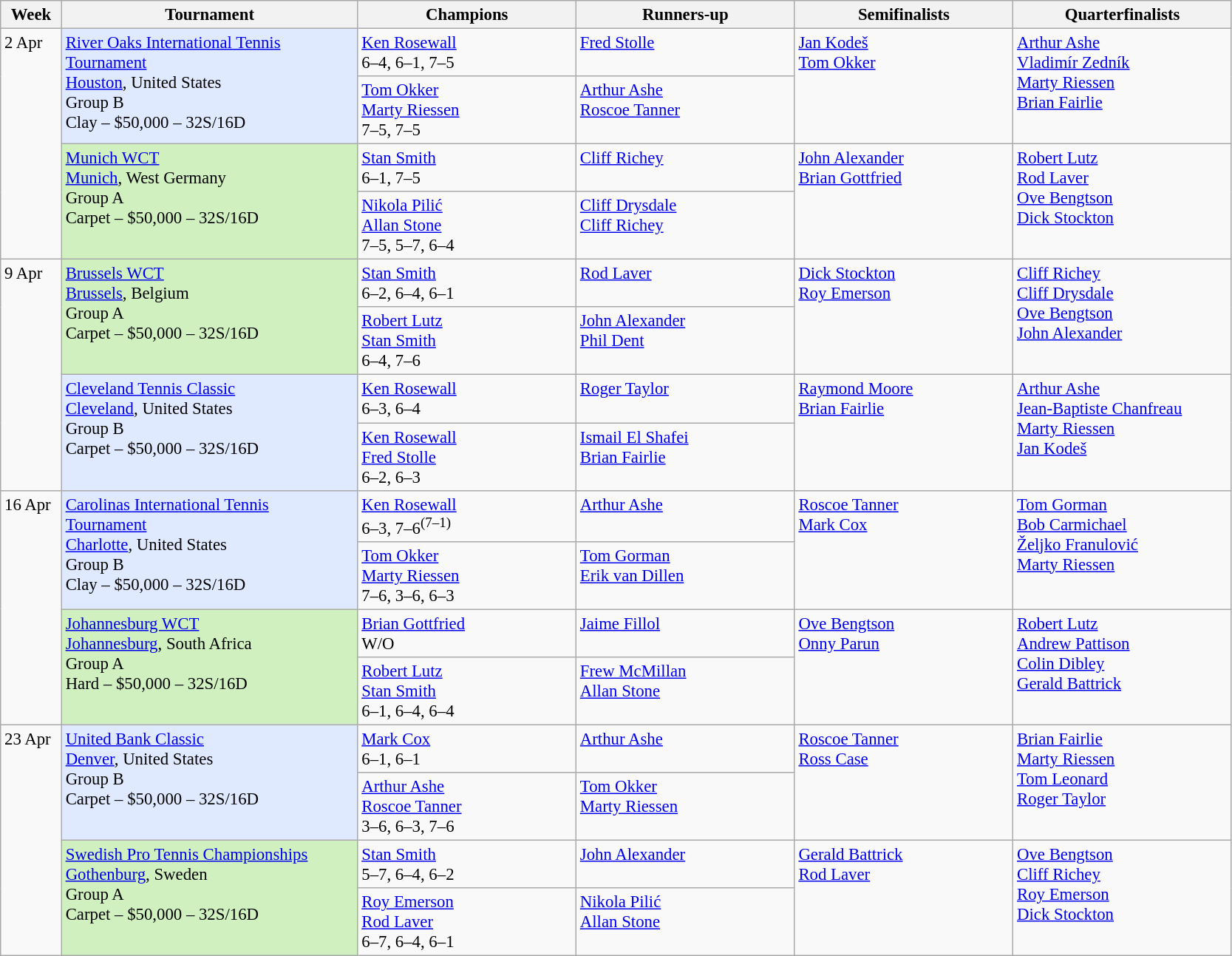<table class=wikitable style=font-size:95%>
<tr>
<th style="width:48px;">Week</th>
<th style="width:260px;">Tournament</th>
<th style="width:190px;">Champions</th>
<th style="width:190px;">Runners-up</th>
<th style="width:190px;">Semifinalists</th>
<th style="width:190px;">Quarterfinalists</th>
</tr>
<tr valign=top>
<td rowspan="4">2 Apr</td>
<td style="background:#DFE9FF;" rowspan="2"><a href='#'>River Oaks International Tennis Tournament</a><br> <a href='#'>Houston</a>, United States<br>Group B<br>Clay – $50,000 – 32S/16D</td>
<td> <a href='#'>Ken Rosewall</a><br>6–4, 6–1, 7–5</td>
<td> <a href='#'>Fred Stolle</a></td>
<td rowspan="2"> <a href='#'>Jan Kodeš</a> <br>  <a href='#'>Tom Okker</a></td>
<td rowspan="2"> <a href='#'>Arthur Ashe</a> <br>  <a href='#'>Vladimír Zedník</a> <br>  <a href='#'>Marty Riessen</a> <br>  <a href='#'>Brian Fairlie</a></td>
</tr>
<tr valign=top>
<td> <a href='#'>Tom Okker</a><br> <a href='#'>Marty Riessen</a><br>7–5, 7–5</td>
<td> <a href='#'>Arthur Ashe</a><br> <a href='#'>Roscoe Tanner</a></td>
</tr>
<tr valign=top>
<td style="background:#d0f0c0;" rowspan="2"><a href='#'>Munich WCT</a><br> <a href='#'>Munich</a>, West Germany<br>Group A<br>Carpet – $50,000 – 32S/16D</td>
<td> <a href='#'>Stan Smith</a><br>6–1, 7–5</td>
<td> <a href='#'>Cliff Richey</a></td>
<td rowspan="2"> <a href='#'>John Alexander</a><br>  <a href='#'>Brian Gottfried</a></td>
<td rowspan="2"> <a href='#'>Robert Lutz</a> <br>  <a href='#'>Rod Laver</a> <br>  <a href='#'>Ove Bengtson</a> <br>  <a href='#'>Dick Stockton</a></td>
</tr>
<tr valign=top>
<td> <a href='#'>Nikola Pilić</a><br> <a href='#'>Allan Stone</a><br>7–5, 5–7, 6–4</td>
<td> <a href='#'>Cliff Drysdale</a><br> <a href='#'>Cliff Richey</a></td>
</tr>
<tr valign=top>
<td rowspan="4">9 Apr</td>
<td style="background:#d0f0c0;" rowspan="2"><a href='#'>Brussels WCT</a><br> <a href='#'>Brussels</a>, Belgium<br>Group A<br>Carpet – $50,000 – 32S/16D</td>
<td> <a href='#'>Stan Smith</a><br>6–2, 6–4, 6–1</td>
<td> <a href='#'>Rod Laver</a></td>
<td rowspan="2"> <a href='#'>Dick Stockton</a> <br>  <a href='#'>Roy Emerson</a></td>
<td rowspan="2"> <a href='#'>Cliff Richey</a> <br>  <a href='#'>Cliff Drysdale</a> <br>  <a href='#'>Ove Bengtson</a> <br>  <a href='#'>John Alexander</a></td>
</tr>
<tr valign=top>
<td> <a href='#'>Robert Lutz</a><br> <a href='#'>Stan Smith</a><br>6–4, 7–6</td>
<td> <a href='#'>John Alexander</a><br> <a href='#'>Phil Dent</a></td>
</tr>
<tr valign=top>
<td style="background:#DFE9FF;" rowspan="2"><a href='#'>Cleveland Tennis Classic</a><br> <a href='#'>Cleveland</a>, United States<br>Group B<br>Carpet – $50,000 – 32S/16D</td>
<td> <a href='#'>Ken Rosewall</a><br>6–3, 6–4</td>
<td> <a href='#'>Roger Taylor</a></td>
<td rowspan="2"> <a href='#'>Raymond Moore</a> <br>  <a href='#'>Brian Fairlie</a></td>
<td rowspan="2"> <a href='#'>Arthur Ashe</a> <br>  <a href='#'>Jean-Baptiste Chanfreau</a> <br>  <a href='#'>Marty Riessen</a> <br>  <a href='#'>Jan Kodeš</a></td>
</tr>
<tr valign=top>
<td> <a href='#'>Ken Rosewall</a><br> <a href='#'>Fred Stolle</a><br>6–2, 6–3</td>
<td> <a href='#'>Ismail El Shafei</a><br> <a href='#'>Brian Fairlie</a></td>
</tr>
<tr valign=top>
<td rowspan="4">16 Apr</td>
<td style="background:#DFE9FF;" rowspan="2"><a href='#'>Carolinas International Tennis Tournament</a><br> <a href='#'>Charlotte</a>, United States<br>Group B<br>Clay – $50,000 – 32S/16D</td>
<td> <a href='#'>Ken Rosewall</a><br>6–3, 7–6<sup>(7–1)</sup></td>
<td> <a href='#'>Arthur Ashe</a></td>
<td rowspan="2"> <a href='#'>Roscoe Tanner</a> <br>  <a href='#'>Mark Cox</a></td>
<td rowspan="2"> <a href='#'>Tom Gorman</a> <br>  <a href='#'>Bob Carmichael</a> <br>  <a href='#'>Željko Franulović</a> <br>  <a href='#'>Marty Riessen</a></td>
</tr>
<tr valign=top>
<td> <a href='#'>Tom Okker</a><br> <a href='#'>Marty Riessen</a><br>7–6, 3–6, 6–3</td>
<td> <a href='#'>Tom Gorman</a><br> <a href='#'>Erik van Dillen</a></td>
</tr>
<tr valign=top>
<td style="background:#d0f0c0;" rowspan="2"><a href='#'>Johannesburg WCT</a><br> <a href='#'>Johannesburg</a>, South Africa<br>Group A<br>Hard – $50,000 – 32S/16D</td>
<td> <a href='#'>Brian Gottfried</a><br>W/O</td>
<td> <a href='#'>Jaime Fillol</a></td>
<td rowspan="2"> <a href='#'>Ove Bengtson</a> <br>  <a href='#'>Onny Parun</a></td>
<td rowspan="2"> <a href='#'>Robert Lutz</a> <br>   <a href='#'>Andrew Pattison</a> <br>  <a href='#'>Colin Dibley</a> <br>  <a href='#'>Gerald Battrick</a></td>
</tr>
<tr valign=top>
<td> <a href='#'>Robert Lutz</a><br> <a href='#'>Stan Smith</a><br>6–1, 6–4, 6–4</td>
<td> <a href='#'>Frew McMillan</a><br> <a href='#'>Allan Stone</a></td>
</tr>
<tr valign=top>
<td rowspan="4">23 Apr</td>
<td style="background:#DFE9FF;" rowspan="2"><a href='#'>United Bank Classic</a><br> <a href='#'>Denver</a>, United States<br>Group B<br>Carpet – $50,000 – 32S/16D</td>
<td> <a href='#'>Mark Cox</a><br>6–1, 6–1</td>
<td> <a href='#'>Arthur Ashe</a></td>
<td rowspan="2"> <a href='#'>Roscoe Tanner</a> <br>  <a href='#'>Ross Case</a></td>
<td rowspan="2"> <a href='#'>Brian Fairlie</a> <br>  <a href='#'>Marty Riessen</a> <br>  <a href='#'>Tom Leonard</a> <br>  <a href='#'>Roger Taylor</a></td>
</tr>
<tr valign=top>
<td> <a href='#'>Arthur Ashe</a><br> <a href='#'>Roscoe Tanner</a><br>3–6, 6–3, 7–6</td>
<td> <a href='#'>Tom Okker</a><br> <a href='#'>Marty Riessen</a></td>
</tr>
<tr valign=top>
<td style="background:#d0f0c0;" rowspan="2"><a href='#'>Swedish Pro Tennis Championships</a><br> <a href='#'>Gothenburg</a>, Sweden<br>Group A<br>Carpet – $50,000 – 32S/16D</td>
<td> <a href='#'>Stan Smith</a><br>5–7, 6–4, 6–2</td>
<td> <a href='#'>John Alexander</a></td>
<td rowspan="2"> <a href='#'>Gerald Battrick</a><br>  <a href='#'>Rod Laver</a></td>
<td rowspan="2"> <a href='#'>Ove Bengtson</a> <br>  <a href='#'>Cliff Richey</a> <br>  <a href='#'>Roy Emerson</a> <br>  <a href='#'>Dick Stockton</a></td>
</tr>
<tr valign=top>
<td> <a href='#'>Roy Emerson</a><br> <a href='#'>Rod Laver</a><br>6–7, 6–4, 6–1</td>
<td> <a href='#'>Nikola Pilić</a><br> <a href='#'>Allan Stone</a></td>
</tr>
</table>
